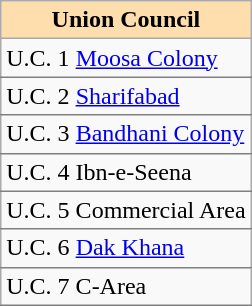<table class="sortable wikitable" align="left">
<tr>
<th style="background:#ffdead;"><strong>Union Council</strong></th>
</tr>
<tr>
<td style="border-bottom:1px solid grey;">U.C. 1 <a href='#'>Moosa Colony</a></td>
</tr>
<tr>
<td style="border-bottom:1px solid grey;">U.C. 2 <a href='#'>Sharifabad</a></td>
</tr>
<tr>
<td style="border-bottom:1px solid grey;">U.C. 3 <a href='#'>Bandhani Colony</a></td>
</tr>
<tr>
<td style="border-bottom:1px solid grey;">U.C. 4 Ibn-e-Seena</td>
</tr>
<tr>
<td style="border-bottom:1px solid grey;">U.C. 5 Commercial Area</td>
</tr>
<tr>
<td style="border-bottom:1px solid grey;">U.C. 6 <a href='#'>Dak Khana</a></td>
</tr>
<tr>
<td style="border-bottom:1px solid grey;">U.C. 7 C-Area</td>
</tr>
</table>
